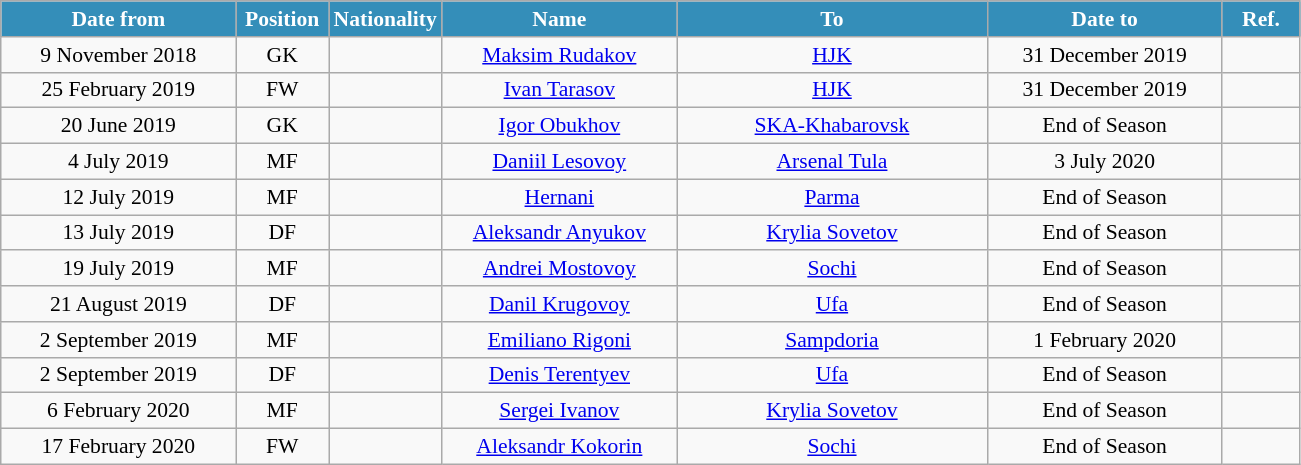<table class="wikitable" style="text-align:center; font-size:90%; ">
<tr>
<th style="background:#348EB9; color:white; width:150px;">Date from</th>
<th style="background:#348EB9; color:white; width:55px;">Position</th>
<th style="background:#348EB9; color:white; width:55px;">Nationality</th>
<th style="background:#348EB9; color:white; width:150px;">Name</th>
<th style="background:#348EB9; color:white; width:200px;">To</th>
<th style="background:#348EB9; color:white; width:150px;">Date to</th>
<th style="background:#348EB9; color:white; width:45px;">Ref.</th>
</tr>
<tr>
<td>9 November 2018</td>
<td>GK</td>
<td></td>
<td><a href='#'>Maksim Rudakov</a></td>
<td><a href='#'>HJK</a></td>
<td>31 December 2019</td>
<td></td>
</tr>
<tr>
<td>25 February 2019</td>
<td>FW</td>
<td></td>
<td><a href='#'>Ivan Tarasov</a></td>
<td><a href='#'>HJK</a></td>
<td>31 December 2019</td>
<td></td>
</tr>
<tr>
<td>20 June 2019</td>
<td>GK</td>
<td></td>
<td><a href='#'>Igor Obukhov</a></td>
<td><a href='#'>SKA-Khabarovsk</a></td>
<td>End of Season</td>
<td></td>
</tr>
<tr>
<td>4 July 2019</td>
<td>MF</td>
<td></td>
<td><a href='#'>Daniil Lesovoy</a></td>
<td><a href='#'>Arsenal Tula</a></td>
<td>3 July 2020</td>
<td></td>
</tr>
<tr>
<td>12 July 2019</td>
<td>MF</td>
<td></td>
<td><a href='#'>Hernani</a></td>
<td><a href='#'>Parma</a></td>
<td>End of Season</td>
<td></td>
</tr>
<tr>
<td>13 July 2019</td>
<td>DF</td>
<td></td>
<td><a href='#'>Aleksandr Anyukov</a></td>
<td><a href='#'>Krylia Sovetov</a></td>
<td>End of Season</td>
<td></td>
</tr>
<tr>
<td>19 July 2019</td>
<td>MF</td>
<td></td>
<td><a href='#'>Andrei Mostovoy</a></td>
<td><a href='#'>Sochi</a></td>
<td>End of Season</td>
<td></td>
</tr>
<tr>
<td>21 August 2019</td>
<td>DF</td>
<td></td>
<td><a href='#'>Danil Krugovoy</a></td>
<td><a href='#'>Ufa</a></td>
<td>End of Season</td>
<td></td>
</tr>
<tr>
<td>2 September 2019</td>
<td>MF</td>
<td></td>
<td><a href='#'>Emiliano Rigoni</a></td>
<td><a href='#'>Sampdoria</a></td>
<td>1 February 2020</td>
<td></td>
</tr>
<tr>
<td>2 September 2019</td>
<td>DF</td>
<td></td>
<td><a href='#'>Denis Terentyev</a></td>
<td><a href='#'>Ufa</a></td>
<td>End of Season</td>
<td></td>
</tr>
<tr>
<td>6 February 2020</td>
<td>MF</td>
<td></td>
<td><a href='#'>Sergei Ivanov</a></td>
<td><a href='#'>Krylia Sovetov</a></td>
<td>End of Season</td>
<td></td>
</tr>
<tr>
<td>17 February 2020</td>
<td>FW</td>
<td></td>
<td><a href='#'>Aleksandr Kokorin</a></td>
<td><a href='#'>Sochi</a></td>
<td>End of Season</td>
<td></td>
</tr>
</table>
